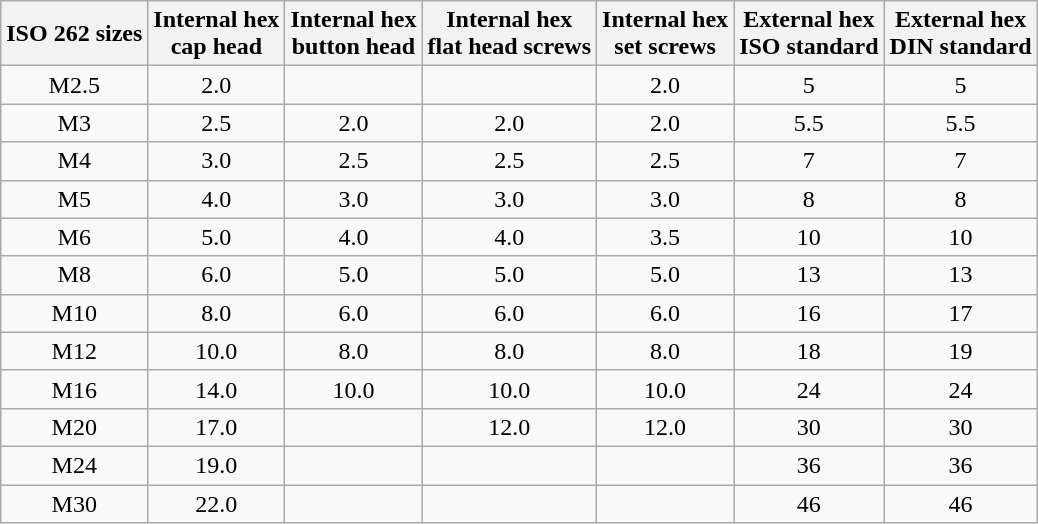<table class="wikitable" style=text-align:center;>
<tr>
<th>ISO 262 sizes</th>
<th>Internal hex<br>cap head</th>
<th>Internal hex<br>button head</th>
<th>Internal hex<br>flat head screws</th>
<th>Internal hex<br>set screws</th>
<th>External hex<br>ISO standard</th>
<th>External hex<br>DIN standard</th>
</tr>
<tr>
<td>M2.5</td>
<td>2.0</td>
<td></td>
<td></td>
<td>2.0</td>
<td>5</td>
<td>5</td>
</tr>
<tr>
<td>M3</td>
<td>2.5</td>
<td>2.0</td>
<td>2.0</td>
<td>2.0</td>
<td>5.5</td>
<td>5.5</td>
</tr>
<tr>
<td>M4</td>
<td>3.0</td>
<td>2.5</td>
<td>2.5</td>
<td>2.5</td>
<td>7</td>
<td>7</td>
</tr>
<tr>
<td>M5</td>
<td>4.0</td>
<td>3.0</td>
<td>3.0</td>
<td>3.0</td>
<td>8</td>
<td>8</td>
</tr>
<tr>
<td>M6</td>
<td>5.0</td>
<td>4.0</td>
<td>4.0</td>
<td>3.5</td>
<td>10</td>
<td>10</td>
</tr>
<tr>
<td>M8</td>
<td>6.0</td>
<td>5.0</td>
<td>5.0</td>
<td>5.0</td>
<td>13</td>
<td>13</td>
</tr>
<tr>
<td>M10</td>
<td>8.0</td>
<td>6.0</td>
<td>6.0</td>
<td>6.0</td>
<td>16</td>
<td>17</td>
</tr>
<tr>
<td>M12</td>
<td>10.0</td>
<td>8.0</td>
<td>8.0</td>
<td>8.0</td>
<td>18</td>
<td>19</td>
</tr>
<tr>
<td>M16</td>
<td>14.0</td>
<td>10.0</td>
<td>10.0</td>
<td>10.0</td>
<td>24</td>
<td>24</td>
</tr>
<tr>
<td>M20</td>
<td>17.0</td>
<td></td>
<td>12.0</td>
<td>12.0</td>
<td>30</td>
<td>30</td>
</tr>
<tr>
<td>M24</td>
<td>19.0</td>
<td></td>
<td></td>
<td></td>
<td>36</td>
<td>36</td>
</tr>
<tr>
<td>M30</td>
<td>22.0</td>
<td></td>
<td></td>
<td></td>
<td>46</td>
<td>46</td>
</tr>
</table>
